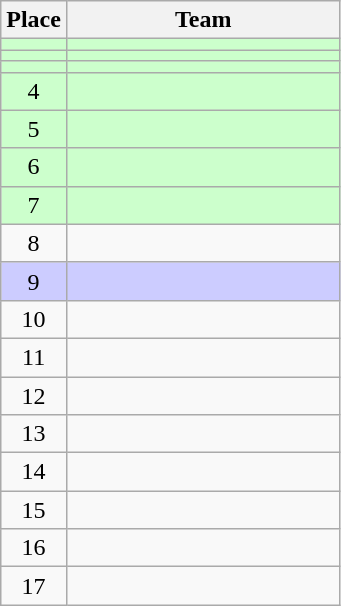<table class="wikitable" style="text-align:center;">
<tr>
<th width=30>Place</th>
<th width=175>Team</th>
</tr>
<tr bgcolor=ccffcc>
<td></td>
<td align="left"></td>
</tr>
<tr bgcolor=ccffcc>
<td></td>
<td align="left"></td>
</tr>
<tr bgcolor=ccffcc>
<td></td>
<td align="left"></td>
</tr>
<tr bgcolor=ccffcc>
<td>4</td>
<td align="left"></td>
</tr>
<tr bgcolor=ccffcc>
<td>5</td>
<td align="left"></td>
</tr>
<tr bgcolor=ccffcc>
<td>6</td>
<td align="left"></td>
</tr>
<tr bgcolor=ccffcc>
<td>7</td>
<td align="left"></td>
</tr>
<tr>
<td>8</td>
<td align="left"></td>
</tr>
<tr bgcolor=ccccff>
<td>9</td>
<td align="left"></td>
</tr>
<tr>
<td>10</td>
<td align="left"></td>
</tr>
<tr>
<td>11</td>
<td align="left"></td>
</tr>
<tr>
<td>12</td>
<td align="left"></td>
</tr>
<tr>
<td>13</td>
<td align="left"></td>
</tr>
<tr>
<td>14</td>
<td align="left"></td>
</tr>
<tr>
<td>15</td>
<td align="left"></td>
</tr>
<tr>
<td>16</td>
<td align="left"></td>
</tr>
<tr>
<td>17</td>
<td align="left"></td>
</tr>
</table>
